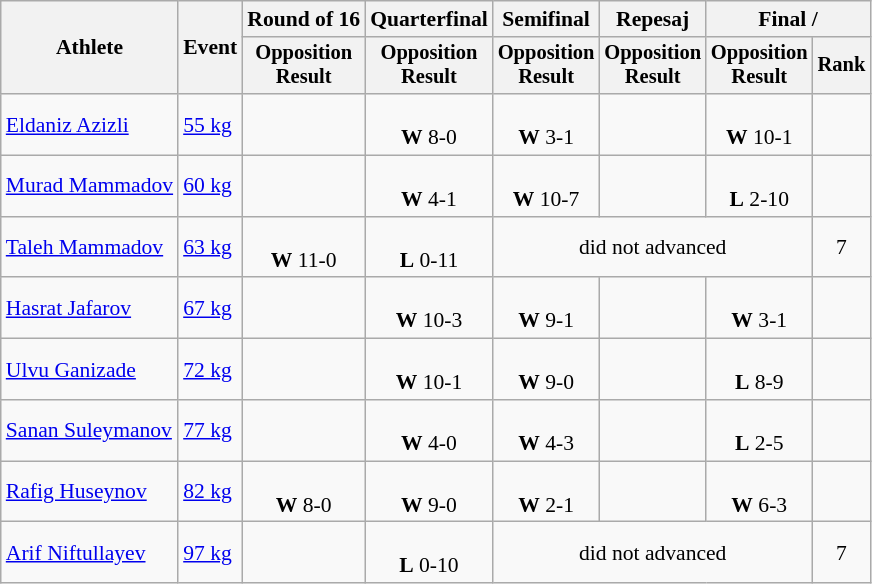<table class=wikitable style=font-size:90%;text-align:center>
<tr>
<th rowspan=2>Athlete</th>
<th rowspan=2>Event</th>
<th>Round of 16</th>
<th>Quarterfinal</th>
<th>Semifinal</th>
<th>Repesaj</th>
<th colspan=2>Final / </th>
</tr>
<tr style=font-size:95%>
<th>Opposition<br>Result</th>
<th>Opposition<br>Result</th>
<th>Opposition<br>Result</th>
<th>Opposition<br>Result</th>
<th>Opposition<br>Result</th>
<th>Rank</th>
</tr>
<tr>
<td align=left><a href='#'>Eldaniz Azizli</a></td>
<td align=left><a href='#'>55 kg</a></td>
<td></td>
<td><br><strong>W</strong> 8-0</td>
<td><br><strong>W</strong> 3-1</td>
<td></td>
<td><br><strong>W</strong> 10-1</td>
<td></td>
</tr>
<tr>
<td align=left><a href='#'>Murad Mammadov</a></td>
<td align=left><a href='#'>60 kg</a></td>
<td></td>
<td><br><strong>W</strong> 4-1</td>
<td><br><strong>W</strong> 10-7</td>
<td></td>
<td><br><strong>L</strong> 2-10</td>
<td></td>
</tr>
<tr>
<td align=left><a href='#'>Taleh Mammadov</a></td>
<td align=left><a href='#'>63 kg</a></td>
<td><br><strong>W</strong> 11-0</td>
<td><br><strong>L</strong> 0-11</td>
<td colspan=3>did not advanced</td>
<td>7</td>
</tr>
<tr>
<td align=left><a href='#'>Hasrat Jafarov</a></td>
<td align=left><a href='#'>67 kg</a></td>
<td></td>
<td><br><strong>W</strong> 10-3</td>
<td><br><strong>W</strong> 9-1</td>
<td></td>
<td><br><strong>W</strong> 3-1</td>
<td></td>
</tr>
<tr>
<td align=left><a href='#'>Ulvu Ganizade</a></td>
<td align=left><a href='#'>72 kg</a></td>
<td></td>
<td><br><strong>W</strong> 10-1</td>
<td><br><strong>W</strong> 9-0</td>
<td></td>
<td><br><strong>L</strong> 8-9</td>
<td></td>
</tr>
<tr>
<td align=left><a href='#'>Sanan Suleymanov</a></td>
<td align=left><a href='#'>77 kg</a></td>
<td></td>
<td><br><strong>W</strong> 4-0</td>
<td><br><strong>W</strong> 4-3</td>
<td></td>
<td><br><strong>L</strong> 2-5</td>
<td></td>
</tr>
<tr>
<td align=left><a href='#'>Rafig Huseynov</a></td>
<td align=left><a href='#'>82 kg</a></td>
<td><br><strong>W</strong> 8-0</td>
<td><br><strong>W</strong> 9-0</td>
<td><br><strong>W</strong> 2-1</td>
<td></td>
<td><br><strong>W</strong> 6-3</td>
<td></td>
</tr>
<tr>
<td align=left><a href='#'>Arif Niftullayev</a></td>
<td align=left><a href='#'>97 kg</a></td>
<td></td>
<td><br><strong>L</strong> 0-10</td>
<td colspan=3>did not advanced</td>
<td>7</td>
</tr>
</table>
